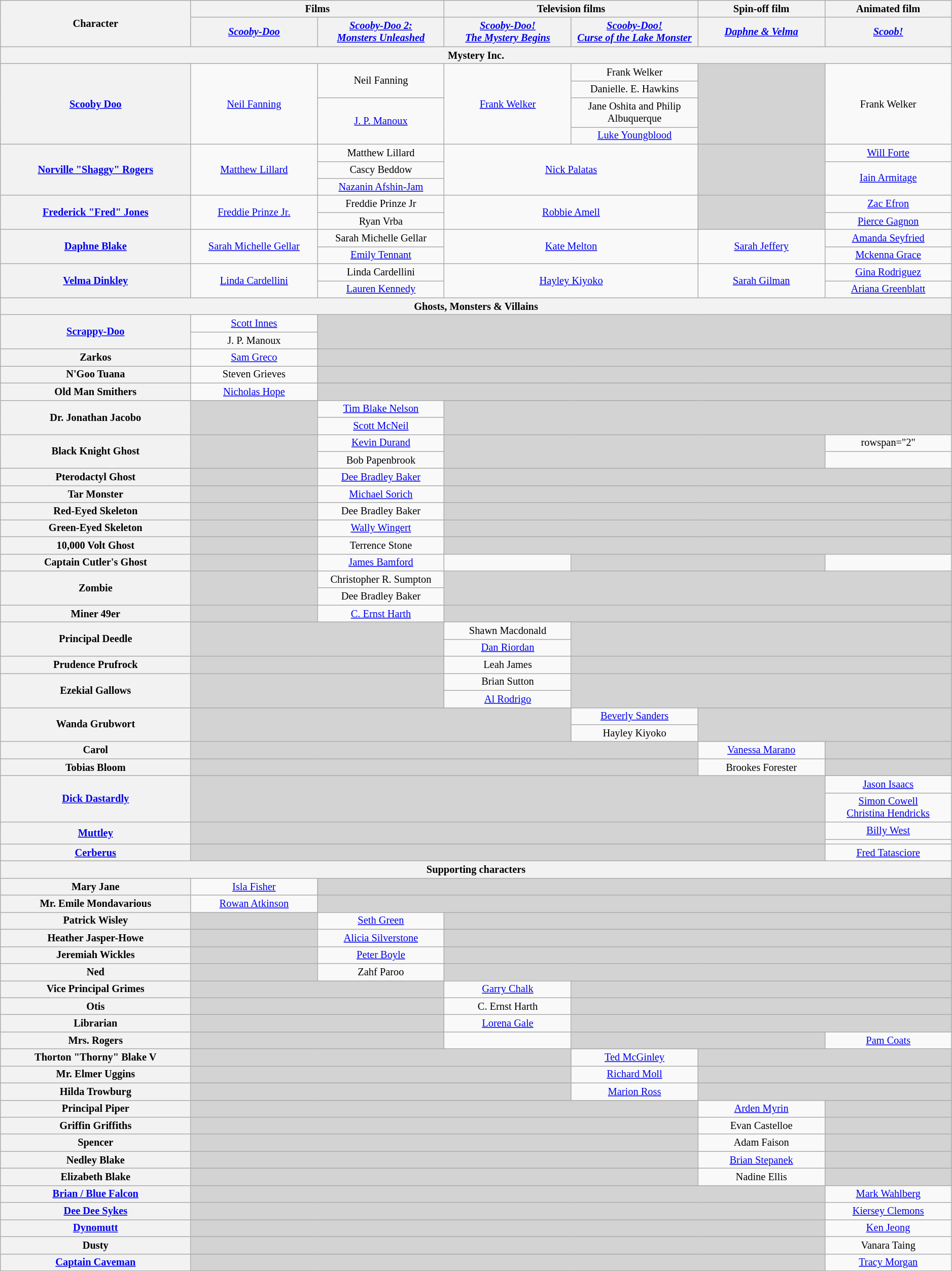<table class="wikitable" style="text-align:center; width:99%; font-size:85%">
<tr>
<th rowspan="2" style="width:15%;">Character</th>
<th colspan="2">Films</th>
<th colspan="2">Television films</th>
<th>Spin-off film</th>
<th>Animated film</th>
</tr>
<tr>
<th style="text-align:center; width:10%;"><em><a href='#'>Scooby-Doo</a></em></th>
<th style="text-align:center; width:10%;"><em><a href='#'>Scooby-Doo 2:<br>Monsters Unleashed</a></em></th>
<th style="text-align:center; width:10%;"><em><a href='#'>Scooby-Doo!<br>The Mystery Begins</a></em></th>
<th style="text-align:center; width:10%;"><em><a href='#'>Scooby-Doo!<br>Curse of the Lake Monster</a></em></th>
<th style="text-align:center; width:10%;"><em><a href='#'>Daphne & Velma</a></em></th>
<th style="text-align:center; width:10%;"><em><a href='#'>Scoob!</a></em></th>
</tr>
<tr>
<th colspan="7">Mystery Inc.</th>
</tr>
<tr>
<th rowspan="4"><a href='#'>Scooby Doo</a></th>
<td rowspan="4"><a href='#'>Neil Fanning</a></td>
<td rowspan="2">Neil Fanning</td>
<td rowspan="4"><a href='#'>Frank Welker</a></td>
<td>Frank Welker</td>
<td rowspan="4" style="background:#d3d3d3;"></td>
<td rowspan="4">Frank Welker</td>
</tr>
<tr>
<td>Danielle. E. Hawkins</td>
</tr>
<tr>
<td rowspan="2"><a href='#'>J. P. Manoux</a></td>
<td>Jane Oshita and Philip Albuquerque</td>
</tr>
<tr>
<td><a href='#'>Luke Youngblood</a></td>
</tr>
<tr>
<th rowspan="3"><a href='#'>Norville "Shaggy" Rogers</a></th>
<td rowspan="3"><a href='#'>Matthew Lillard</a></td>
<td>Matthew Lillard</td>
<td rowspan="3" colspan="2"><a href='#'>Nick Palatas</a></td>
<td rowspan="3" style="background:#d3d3d3;"></td>
<td><a href='#'>Will Forte</a></td>
</tr>
<tr>
<td>Cascy Beddow</td>
<td rowspan="2"><a href='#'>Iain Armitage</a></td>
</tr>
<tr>
<td><a href='#'>Nazanin Afshin-Jam</a></td>
</tr>
<tr>
<th rowspan="2"><a href='#'>Frederick "Fred" Jones</a></th>
<td rowspan="2"><a href='#'>Freddie Prinze Jr.</a></td>
<td>Freddie Prinze Jr</td>
<td rowspan="2" colspan="2"><a href='#'>Robbie Amell</a></td>
<td rowspan="2" style="background:#d3d3d3;"></td>
<td><a href='#'>Zac Efron</a></td>
</tr>
<tr>
<td>Ryan Vrba</td>
<td><a href='#'>Pierce Gagnon</a></td>
</tr>
<tr>
<th rowspan="2"><a href='#'>Daphne Blake</a></th>
<td rowspan="2"><a href='#'>Sarah Michelle Gellar</a></td>
<td>Sarah Michelle Gellar</td>
<td rowspan="2" colspan="2"><a href='#'>Kate Melton</a></td>
<td rowspan="2"><a href='#'>Sarah Jeffery</a></td>
<td><a href='#'>Amanda Seyfried</a></td>
</tr>
<tr>
<td><a href='#'>Emily Tennant</a></td>
<td><a href='#'>Mckenna Grace</a></td>
</tr>
<tr>
<th rowspan="2"><a href='#'>Velma Dinkley</a></th>
<td rowspan="2"><a href='#'>Linda Cardellini</a></td>
<td>Linda Cardellini</td>
<td rowspan="2" colspan="2"><a href='#'>Hayley Kiyoko</a></td>
<td rowspan="2"><a href='#'>Sarah Gilman</a></td>
<td><a href='#'>Gina Rodriguez</a></td>
</tr>
<tr>
<td><a href='#'>Lauren Kennedy</a></td>
<td><a href='#'>Ariana Greenblatt</a></td>
</tr>
<tr>
<th colspan="7">Ghosts, Monsters & Villains</th>
</tr>
<tr>
<th rowspan="2"><a href='#'>Scrappy-Doo</a></th>
<td><a href='#'>Scott Innes</a></td>
<td rowspan="2" colspan="5" style="background:#d3d3d3;"></td>
</tr>
<tr>
<td>J. P. Manoux</td>
</tr>
<tr>
<th>Zarkos</th>
<td><a href='#'>Sam Greco</a></td>
<td colspan="5" style="background:#d3d3d3;"></td>
</tr>
<tr>
<th>N'Goo Tuana</th>
<td>Steven Grieves</td>
<td colspan="5" style="background:#d3d3d3;"></td>
</tr>
<tr>
<th>Old Man Smithers<br></th>
<td><a href='#'>Nicholas Hope</a></td>
<td colspan="5" style="background:#d3d3d3;"></td>
</tr>
<tr>
<th rowspan="2">Dr. Jonathan Jacobo<br></th>
<td rowspan="2" style="background:#d3d3d3;"></td>
<td><a href='#'>Tim Blake Nelson</a></td>
<td rowspan="2" colspan="4" style="background:#d3d3d3;"></td>
</tr>
<tr>
<td><a href='#'>Scott McNeil</a></td>
</tr>
<tr>
<th rowspan="2">Black Knight Ghost</th>
<td rowspan="2" style="background:#d3d3d3;"></td>
<td><a href='#'>Kevin Durand</a></td>
<td rowspan="2" colspan="3" style="background:#d3d3d3;"></td>
<td>rowspan="2" </td>
</tr>
<tr>
<td>Bob Papenbrook</td>
</tr>
<tr>
<th>Pterodactyl Ghost</th>
<td style="background:#d3d3d3;"></td>
<td><a href='#'>Dee Bradley Baker</a></td>
<td colspan="4" style="background:#d3d3d3;"></td>
</tr>
<tr>
<th>Tar Monster</th>
<td style="background:#d3d3d3;"></td>
<td><a href='#'>Michael Sorich</a></td>
<td colspan="4" style="background:#d3d3d3;"></td>
</tr>
<tr>
<th>Red-Eyed Skeleton</th>
<td style="background:#d3d3d3;"></td>
<td>Dee Bradley Baker</td>
<td colspan="4" style="background:#d3d3d3;"></td>
</tr>
<tr>
<th>Green-Eyed Skeleton</th>
<td style="background:#d3d3d3;"></td>
<td><a href='#'>Wally Wingert</a></td>
<td colspan="4" style="background:#d3d3d3;"></td>
</tr>
<tr>
<th>10,000 Volt Ghost</th>
<td style="background:#d3d3d3;"></td>
<td>Terrence Stone</td>
<td colspan="4" style="background:#d3d3d3;"></td>
</tr>
<tr>
<th>Captain Cutler's Ghost</th>
<td style="background:#d3d3d3;"></td>
<td><a href='#'>James Bamford</a></td>
<td></td>
<td colspan="2" style="background:#d3d3d3;"></td>
<td></td>
</tr>
<tr>
<th rowspan="2">Zombie</th>
<td rowspan="2" style="background:#d3d3d3;"></td>
<td>Christopher R. Sumpton</td>
<td rowspan="2" colspan="4" style="background:#d3d3d3;"></td>
</tr>
<tr>
<td>Dee Bradley Baker</td>
</tr>
<tr>
<th>Miner 49er</th>
<td style="background:#d3d3d3;"></td>
<td><a href='#'>C. Ernst Harth</a></td>
<td colspan="4" style="background:#d3d3d3;"></td>
</tr>
<tr>
<th rowspan="2">Principal Deedle<br></th>
<td rowspan="2" colspan="2" style="background:#d3d3d3;"></td>
<td>Shawn Macdonald</td>
<td rowspan="2" colspan="3" style="background:#d3d3d3;"></td>
</tr>
<tr>
<td><a href='#'>Dan Riordan</a></td>
</tr>
<tr>
<th>Prudence Prufrock</th>
<td colspan="2" style="background:#d3d3d3;"></td>
<td>Leah James</td>
<td colspan="3" style="background:#d3d3d3;"></td>
</tr>
<tr>
<th rowspan="2">Ezekial Gallows</th>
<td rowspan="2" colspan="2" style="background:#d3d3d3;"></td>
<td>Brian Sutton</td>
<td rowspan="2" colspan="3" style="background:#d3d3d3;"></td>
</tr>
<tr>
<td><a href='#'>Al Rodrigo</a></td>
</tr>
<tr>
<th rowspan="2">Wanda Grubwort</th>
<td rowspan="2" colspan="3" style="background:#d3d3d3;"></td>
<td><a href='#'>Beverly Sanders</a></td>
<td rowspan="2" colspan="2" style="background:#d3d3d3;"></td>
</tr>
<tr>
<td>Hayley Kiyoko</td>
</tr>
<tr>
<th>Carol</th>
<td colspan="4" style="background:#d3d3d3;"></td>
<td><a href='#'>Vanessa Marano</a></td>
<td style="background:#d3d3d3;"></td>
</tr>
<tr>
<th>Tobias Bloom</th>
<td colspan="4" style="background:#d3d3d3;"></td>
<td>Brookes Forester</td>
<td style="background:#d3d3d3;"></td>
</tr>
<tr>
<th rowspan="2"><a href='#'>Dick Dastardly</a></th>
<td rowspan="2" colspan="5" style="background:#d3d3d3;"></td>
<td><a href='#'>Jason Isaacs</a></td>
</tr>
<tr>
<td><a href='#'>Simon Cowell</a><br><a href='#'>Christina Hendricks</a></td>
</tr>
<tr>
<th rowspan="2"><a href='#'>Muttley</a></th>
<td rowspan="2" colspan="5" style="background:#d3d3d3;"></td>
<td><a href='#'>Billy West</a></td>
</tr>
<tr>
<td></td>
</tr>
<tr>
<th><a href='#'>Cerberus</a></th>
<td colspan="5" style="background:#d3d3d3;"></td>
<td><a href='#'>Fred Tatasciore</a></td>
</tr>
<tr>
<th colspan="7">Supporting characters</th>
</tr>
<tr>
<th>Mary Jane</th>
<td><a href='#'>Isla Fisher</a></td>
<td colspan="5" style="background:#d3d3d3;"></td>
</tr>
<tr>
<th>Mr. Emile Mondavarious</th>
<td><a href='#'>Rowan Atkinson</a></td>
<td colspan="5" style="background:#d3d3d3;"></td>
</tr>
<tr>
<th>Patrick Wisley</th>
<td style="background:#d3d3d3;"></td>
<td><a href='#'>Seth Green</a></td>
<td colspan="4" style="background:#d3d3d3;"></td>
</tr>
<tr>
<th>Heather Jasper-Howe</th>
<td style="background:#d3d3d3;"></td>
<td><a href='#'>Alicia Silverstone</a></td>
<td colspan="4" style="background:#d3d3d3;"></td>
</tr>
<tr>
<th>Jeremiah Wickles</th>
<td style="background:#d3d3d3;"></td>
<td><a href='#'>Peter Boyle</a></td>
<td colspan="4" style="background:#d3d3d3;"></td>
</tr>
<tr>
<th>Ned</th>
<td style="background:#d3d3d3;"></td>
<td>Zahf Paroo</td>
<td colspan="4" style="background:#d3d3d3;"></td>
</tr>
<tr>
<th>Vice Principal Grimes</th>
<td colspan="2" style="background:#d3d3d3;"></td>
<td><a href='#'>Garry Chalk</a></td>
<td colspan="3" style="background:#d3d3d3;"></td>
</tr>
<tr>
<th>Otis</th>
<td colspan="2" style="background:#d3d3d3;"></td>
<td>C. Ernst Harth</td>
<td colspan="3" style="background:#d3d3d3;"></td>
</tr>
<tr>
<th>Librarian</th>
<td colspan="2" style="background:#d3d3d3;"></td>
<td><a href='#'>Lorena Gale</a></td>
<td colspan="3" style="background:#d3d3d3;"></td>
</tr>
<tr>
<th>Mrs. Rogers</th>
<td colspan="2" style="background:#d3d3d3;"></td>
<td></td>
<td colspan="2" style="background:#d3d3d3;"></td>
<td><a href='#'>Pam Coats</a></td>
</tr>
<tr>
<th>Thorton "Thorny" Blake V</th>
<td colspan="3" style="background:#d3d3d3;"></td>
<td><a href='#'>Ted McGinley</a></td>
<td colspan="2" style="background:#d3d3d3;"></td>
</tr>
<tr>
<th>Mr. Elmer Uggins</th>
<td colspan="3" style="background:#d3d3d3;"></td>
<td><a href='#'>Richard Moll</a></td>
<td colspan="2" style="background:#d3d3d3;"></td>
</tr>
<tr>
<th>Hilda Trowburg</th>
<td colspan="3" style="background:#d3d3d3;"></td>
<td><a href='#'>Marion Ross</a></td>
<td colspan="2" style="background:#d3d3d3;"></td>
</tr>
<tr>
<th>Principal Piper</th>
<td colspan="4" style="background:#d3d3d3;"></td>
<td><a href='#'>Arden Myrin</a></td>
<td style="background:#d3d3d3;"></td>
</tr>
<tr>
<th>Griffin Griffiths</th>
<td colspan="4" style="background:#d3d3d3;"></td>
<td>Evan Castelloe</td>
<td style="background:#d3d3d3;"></td>
</tr>
<tr>
<th>Spencer</th>
<td colspan="4" style="background:#d3d3d3;"></td>
<td>Adam Faison</td>
<td style="background:#d3d3d3;"></td>
</tr>
<tr>
<th>Nedley Blake</th>
<td colspan="4" style="background:#d3d3d3;"></td>
<td><a href='#'>Brian Stepanek</a></td>
<td style="background:#d3d3d3;"></td>
</tr>
<tr>
<th>Elizabeth Blake</th>
<td colspan="4" style="background:#d3d3d3;"></td>
<td>Nadine Ellis</td>
<td style="background:#d3d3d3;"></td>
</tr>
<tr>
<th><a href='#'>Brian / Blue Falcon</a></th>
<td colspan="5" style="background:#d3d3d3;"></td>
<td><a href='#'>Mark Wahlberg</a></td>
</tr>
<tr>
<th><a href='#'>Dee Dee Sykes</a></th>
<td colspan="5" style="background:#d3d3d3;"></td>
<td><a href='#'>Kiersey Clemons</a></td>
</tr>
<tr>
<th><a href='#'>Dynomutt</a></th>
<td colspan="5" style="background:#d3d3d3;"></td>
<td><a href='#'>Ken Jeong</a></td>
</tr>
<tr>
<th>Dusty</th>
<td colspan="5" style="background:#d3d3d3;"></td>
<td>Vanara Taing</td>
</tr>
<tr>
<th><a href='#'>Captain Caveman</a></th>
<td colspan="5" style="background:#d3d3d3;"></td>
<td><a href='#'>Tracy Morgan</a></td>
</tr>
</table>
